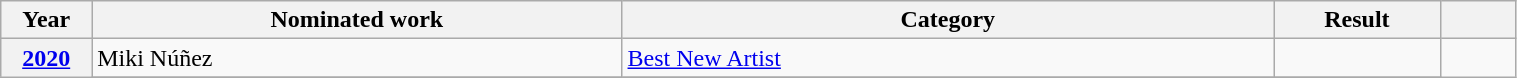<table class="wikitable plainrowheaders" style="width:80%;">
<tr>
<th style="width:6%;" scope="col">Year</th>
<th style="width:35%;" scope="col">Nominated work</th>
<th style="width:43%;" scope="col">Category</th>
<th style="width:11%;" scope="col">Result</th>
<th style="width:5%;" scope="col"></th>
</tr>
<tr>
<th rowspan="2" scope="row"><a href='#'>2020</a></th>
<td>Miki Núñez</td>
<td><a href='#'>Best New Artist</a></td>
<td></td>
<td rowspan="2" align="center"></td>
</tr>
<tr>
</tr>
</table>
